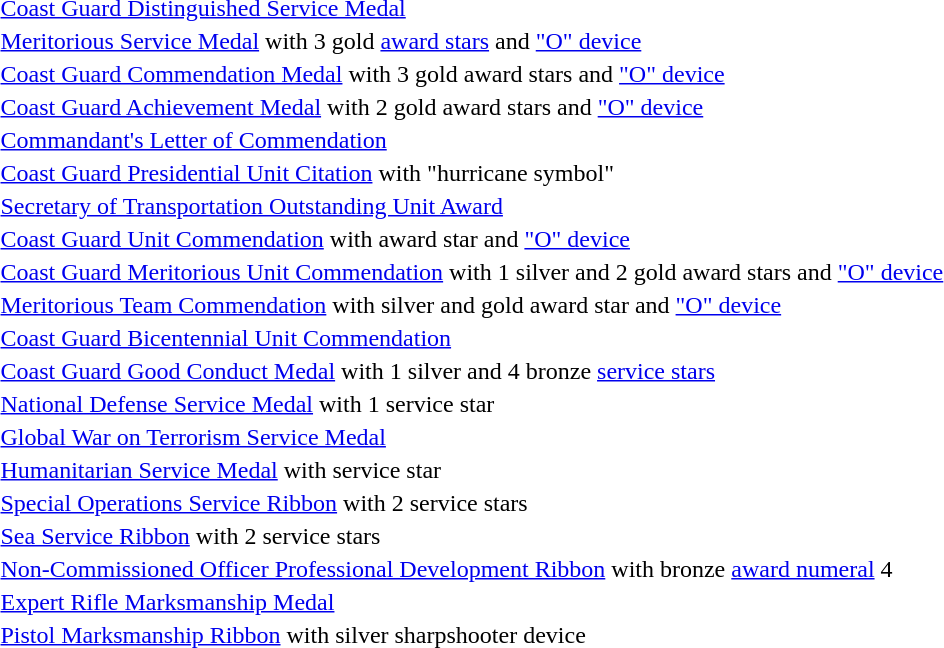<table>
<tr>
<td></td>
<td><a href='#'>Coast Guard Distinguished Service Medal</a></td>
</tr>
<tr>
<td><span></span> <span></span><span></span><span></span></td>
<td><a href='#'>Meritorious Service Medal</a> with 3 gold <a href='#'>award stars</a> and <a href='#'>"O" device</a></td>
</tr>
<tr>
<td><span></span> <span></span><span></span><span></span></td>
<td><a href='#'>Coast Guard Commendation Medal</a> with 3 gold award stars and <a href='#'>"O" device</a></td>
</tr>
<tr>
<td><span></span> <span></span><span></span></td>
<td><a href='#'>Coast Guard Achievement Medal</a> with 2 gold award stars and <a href='#'>"O" device</a></td>
</tr>
<tr>
<td></td>
<td><a href='#'>Commandant's Letter of Commendation</a></td>
</tr>
<tr>
<td></td>
<td><a href='#'>Coast Guard Presidential Unit Citation</a> with "hurricane symbol"</td>
</tr>
<tr>
<td></td>
<td><a href='#'>Secretary of Transportation Outstanding Unit Award</a></td>
</tr>
<tr>
<td><span></span> <span></span></td>
<td><a href='#'>Coast Guard Unit Commendation</a> with award star and <a href='#'>"O" device</a></td>
</tr>
<tr>
<td><span></span> <span></span><span></span><span></span></td>
<td><a href='#'>Coast Guard Meritorious Unit Commendation</a> with 1 silver and 2 gold award stars and <a href='#'>"O" device</a></td>
</tr>
<tr>
<td><span></span> <span></span><span></span></td>
<td><a href='#'>Meritorious Team Commendation</a> with silver and gold award star and <a href='#'>"O" device</a></td>
</tr>
<tr>
<td></td>
<td><a href='#'>Coast Guard Bicentennial Unit Commendation</a></td>
</tr>
<tr>
<td></td>
<td><a href='#'>Coast Guard Good Conduct Medal</a> with 1 silver and 4 bronze <a href='#'>service stars</a></td>
</tr>
<tr>
<td></td>
<td><a href='#'>National Defense Service Medal</a> with 1 service star</td>
</tr>
<tr>
<td></td>
<td><a href='#'>Global War on Terrorism Service Medal</a></td>
</tr>
<tr>
<td></td>
<td><a href='#'>Humanitarian Service Medal</a> with service star</td>
</tr>
<tr>
<td></td>
<td><a href='#'>Special Operations Service Ribbon</a> with 2 service stars</td>
</tr>
<tr>
<td></td>
<td><a href='#'>Sea Service Ribbon</a> with 2 service stars</td>
</tr>
<tr>
<td><span></span></td>
<td><a href='#'>Non-Commissioned Officer Professional Development Ribbon</a> with bronze <a href='#'>award numeral</a> 4</td>
</tr>
<tr>
<td></td>
<td><a href='#'>Expert Rifle Marksmanship Medal</a></td>
</tr>
<tr>
<td></td>
<td><a href='#'>Pistol Marksmanship Ribbon</a> with silver sharpshooter device</td>
</tr>
</table>
